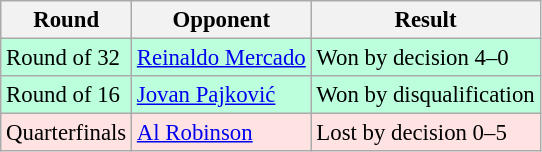<table class="wikitable" style="font-size:95%">
<tr>
<th>Round</th>
<th>Opponent</th>
<th>Result</th>
</tr>
<tr bgcolor=#bfd>
<td>Round of 32</td>
<td> <a href='#'>Reinaldo Mercado</a></td>
<td>Won by decision 4–0</td>
</tr>
<tr bgcolor=#bfd>
<td>Round of 16</td>
<td> <a href='#'>Jovan Pajković</a></td>
<td>Won by disqualification</td>
</tr>
<tr bgcolor=#ffe3e3>
<td>Quarterfinals</td>
<td> <a href='#'>Al Robinson</a></td>
<td>Lost by decision 0–5</td>
</tr>
</table>
